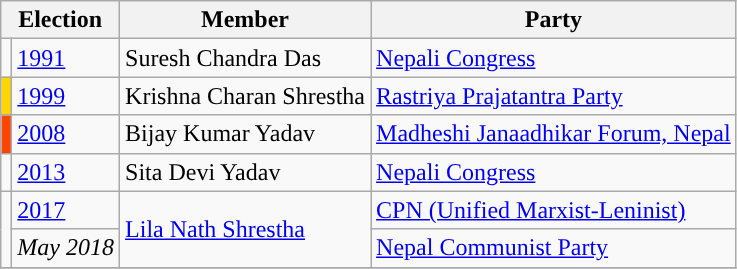<table class="wikitable">
<tr>
<th colspan="2">Election</th>
<th>Member</th>
<th>Party</th>
</tr>
<tr>
<td style="background-color:"></td>
<td><a href='#'>1991</a></td>
<td>Suresh Chandra Das</td>
<td><a href='#'>Nepali Congress</a></td>
</tr>
<tr>
<td style="background-color:gold"></td>
<td><a href='#'>1999</a></td>
<td>Krishna Charan Shrestha</td>
<td><a href='#'>Rastriya Prajatantra Party</a></td>
</tr>
<tr>
<td style="background-color:orangered"></td>
<td><a href='#'>2008</a></td>
<td>Bijay Kumar Yadav</td>
<td><a href='#'>Madheshi Janaadhikar Forum, Nepal</a></td>
</tr>
<tr>
<td style="background-color:"></td>
<td><a href='#'>2013</a></td>
<td>Sita Devi Yadav</td>
<td><a href='#'>Nepali Congress</a></td>
</tr>
<tr>
<td rowspan="2" style="background-color:"></td>
<td><a href='#'>2017</a></td>
<td rowspan="2"><a href='#'>Lila Nath Shrestha</a></td>
<td><a href='#'>CPN (Unified Marxist-Leninist)</a></td>
</tr>
<tr>
<td><em>May 2018</em></td>
<td><a href='#'>Nepal Communist Party</a></td>
</tr>
<tr>
</tr>
</table>
